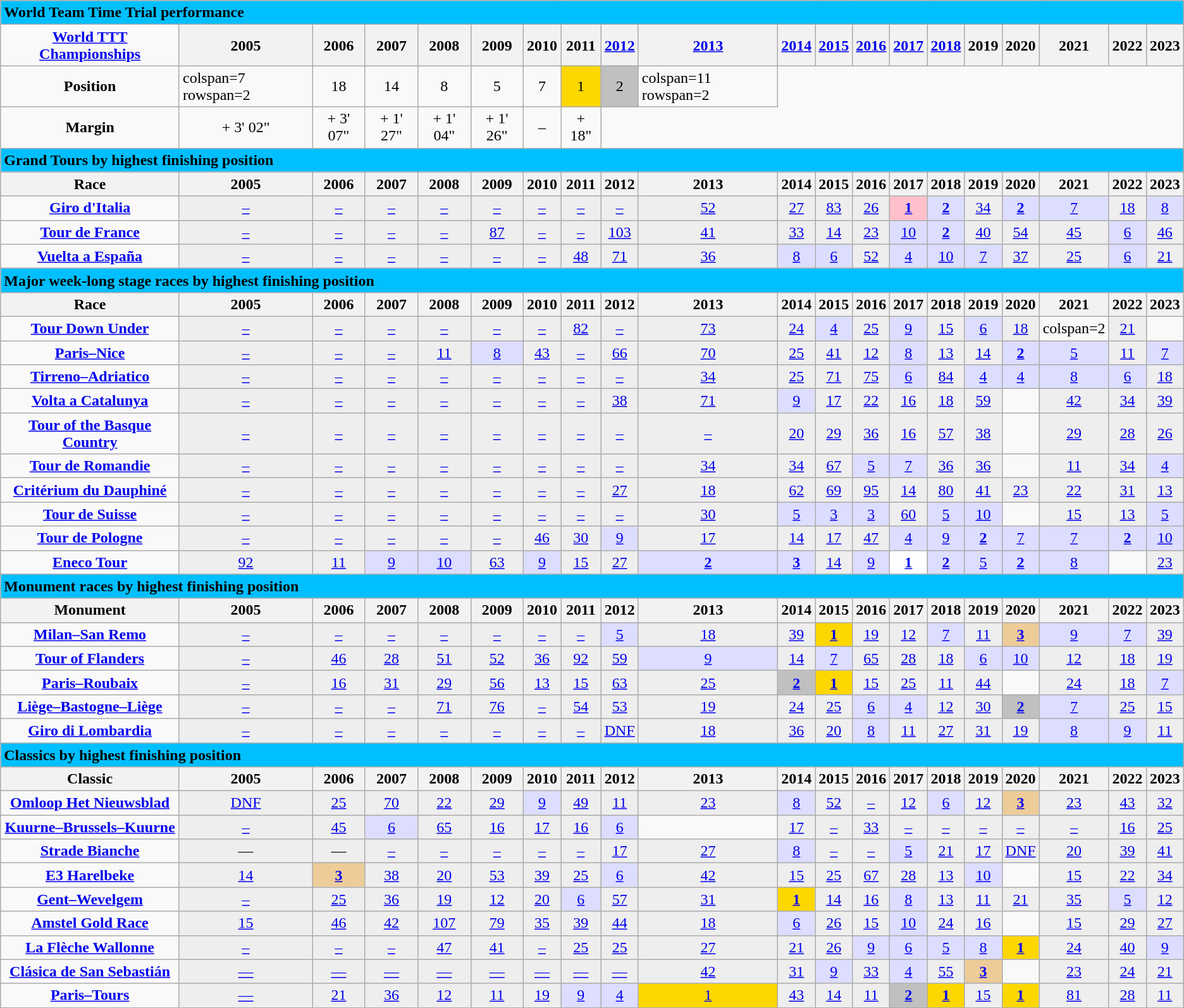<table class="wikitable">
<tr style="background:#eee;">
<td style="background:#00BFFF;" colspan=20><strong>World Team Time Trial performance</strong></td>
</tr>
<tr>
<td style="text-align:center;"><strong><a href='#'>World TTT Championships</a></strong></td>
<th>2005</th>
<th>2006</th>
<th>2007</th>
<th>2008</th>
<th>2009</th>
<th>2010</th>
<th>2011</th>
<th><a href='#'>2012</a></th>
<th><a href='#'>2013</a></th>
<th><a href='#'>2014</a></th>
<th><a href='#'>2015</a></th>
<th><a href='#'>2016</a></th>
<th><a href='#'>2017</a></th>
<th><a href='#'>2018</a></th>
<th>2019</th>
<th>2020</th>
<th>2021</th>
<th>2022</th>
<th>2023</th>
</tr>
<tr>
<td style="text-align:center;" background:#efefef;"><strong>Position</strong></td>
<td>colspan=7 rowspan=2 </td>
<td style="text-align:center;">18</td>
<td style="text-align:center;">14</td>
<td style="text-align:center;">8</td>
<td style="text-align:center;">5</td>
<td style="text-align:center;">7</td>
<td style="background:gold;text-align:center;">1</td>
<td style="background:silver;text-align:center;">2</td>
<td>colspan=11 rowspan=2 </td>
</tr>
<tr>
<td style="text-align:center;" background:#efefef;"><strong>Margin</strong></td>
<td style="text-align:center;">+ 3' 02"</td>
<td style="text-align:center;">+ 3' 07"</td>
<td style="text-align:center;">+ 1' 27"</td>
<td style="text-align:center;">+ 1' 04"</td>
<td style="text-align:center;">+ 1' 26"</td>
<td style="text-align:center;">–</td>
<td style="text-align:center;">+ 18"</td>
</tr>
<tr>
<td style="background:#00BFFF;" colspan=25><strong>Grand Tours by highest finishing position</strong></td>
</tr>
<tr>
<th>Race</th>
<th>2005</th>
<th>2006</th>
<th>2007</th>
<th>2008</th>
<th>2009</th>
<th>2010</th>
<th>2011</th>
<th>2012</th>
<th>2013</th>
<th>2014</th>
<th>2015</th>
<th>2016</th>
<th>2017</th>
<th>2018</th>
<th>2019</th>
<th>2020</th>
<th>2021</th>
<th>2022</th>
<th>2023</th>
</tr>
<tr align="center">
<td><strong><a href='#'>Giro d'Italia</a></strong></td>
<td style="background:#eee;"><a href='#'>–</a></td>
<td style="background:#eee;"><a href='#'>–</a></td>
<td style="background:#eee;"><a href='#'>–</a></td>
<td style="background:#eee;"><a href='#'>–</a></td>
<td style="background:#eee;"><a href='#'>–</a></td>
<td style="background:#eee;"><a href='#'>–</a></td>
<td style="background:#eee;"><a href='#'>–</a></td>
<td style="background:#eee;"><a href='#'>–</a></td>
<td style="background:#eee;"><a href='#'>52</a></td>
<td style="background:#eee;"><a href='#'>27</a></td>
<td style="background:#eee;"><a href='#'>83</a></td>
<td style="background:#eee;"><a href='#'>26</a></td>
<td style="background:pink;"><a href='#'><strong>1</strong></a></td>
<td style="background:#ddf;"><a href='#'><strong>2</strong></a></td>
<td style="background:#eee;"><a href='#'>34</a></td>
<td style="background:#ddf;"><a href='#'><strong>2</strong></a></td>
<td style="background:#ddf;"><a href='#'>7</a></td>
<td style="background:#eee;"><a href='#'>18</a></td>
<td style="background:#ddf;"><a href='#'>8</a></td>
</tr>
<tr align="center">
<td><strong><a href='#'>Tour de France</a></strong></td>
<td style="background:#eee;"><a href='#'>–</a></td>
<td style="background:#eee;"><a href='#'>–</a></td>
<td style="background:#eee;"><a href='#'>–</a></td>
<td style="background:#eee;"><a href='#'>–</a></td>
<td style="background:#eee;"><a href='#'>87</a></td>
<td style="background:#eee;"><a href='#'>–</a></td>
<td style="background:#eee;"><a href='#'>–</a></td>
<td style="background:#eee;"><a href='#'>103</a></td>
<td style="background:#eee;"><a href='#'>41</a></td>
<td style="background:#eee;"><a href='#'>33</a></td>
<td style="background:#eee;"><a href='#'>14</a></td>
<td style="background:#eee;"><a href='#'>23</a></td>
<td style="background:#ddf;"><a href='#'>10</a></td>
<td style="background:#ddf;"><a href='#'><strong>2</strong></a></td>
<td style="background:#eee;"><a href='#'>40</a></td>
<td style="background:#eee;"><a href='#'>54</a></td>
<td style="background:#eee;"><a href='#'>45</a></td>
<td style="background:#ddf;"><a href='#'>6</a></td>
<td style="background:#eee;"><a href='#'>46</a></td>
</tr>
<tr align="center">
<td><strong><a href='#'>Vuelta a España</a></strong></td>
<td style="background:#eee;"><a href='#'>–</a></td>
<td style="background:#eee;"><a href='#'>–</a></td>
<td style="background:#eee;"><a href='#'>–</a></td>
<td style="background:#eee;"><a href='#'>–</a></td>
<td style="background:#eee;"><a href='#'>–</a></td>
<td style="background:#eee;"><a href='#'>–</a></td>
<td style="background:#eee;"><a href='#'>48</a></td>
<td style="background:#eee;"><a href='#'>71</a></td>
<td style="background:#eee;"><a href='#'>36</a></td>
<td style="background:#ddf;"><a href='#'>8</a></td>
<td style="background:#ddf;"><a href='#'>6</a></td>
<td style="background:#eee;"><a href='#'>52</a></td>
<td style="background:#ddf;"><a href='#'>4</a></td>
<td style="background:#ddf;"><a href='#'>10</a></td>
<td style="background:#ddf;"><a href='#'>7</a></td>
<td style="background:#eee;"><a href='#'>37</a></td>
<td style="background:#eee;"><a href='#'>25</a></td>
<td style="background:#ddf;"><a href='#'>6</a></td>
<td style="background:#eee;"><a href='#'>21</a></td>
</tr>
<tr>
<td style="background:#00BFFF;" colspan=25><strong>Major week-long stage races by highest finishing position</strong></td>
</tr>
<tr>
<th>Race</th>
<th>2005</th>
<th>2006</th>
<th>2007</th>
<th>2008</th>
<th>2009</th>
<th>2010</th>
<th>2011</th>
<th>2012</th>
<th>2013</th>
<th>2014</th>
<th>2015</th>
<th>2016</th>
<th>2017</th>
<th>2018</th>
<th>2019</th>
<th>2020</th>
<th>2021</th>
<th>2022</th>
<th>2023</th>
</tr>
<tr align="center">
<td><strong><a href='#'>Tour Down Under</a></strong></td>
<td style="background:#eee;"><a href='#'>–</a></td>
<td style="background:#eee;"><a href='#'>–</a></td>
<td style="background:#eee;"><a href='#'>–</a></td>
<td style="background:#eee;"><a href='#'>–</a></td>
<td style="background:#eee;"><a href='#'>–</a></td>
<td style="background:#eee;"><a href='#'>–</a></td>
<td style="background:#eee;"><a href='#'>82</a></td>
<td style="background:#eee;"><a href='#'>–</a></td>
<td style="background:#eee;"><a href='#'>73</a></td>
<td style="background:#eee;"><a href='#'>24</a></td>
<td style="background:#ddf;"><a href='#'>4</a></td>
<td style="background:#eee;"><a href='#'>25</a></td>
<td style="background:#ddf;"><a href='#'>9</a></td>
<td style="background:#eee;"><a href='#'>15</a></td>
<td style="background:#ddf;"><a href='#'>6</a></td>
<td style="background:#eee;"><a href='#'>18</a></td>
<td>colspan=2 </td>
<td style="background:#eee;"><a href='#'>21</a></td>
</tr>
<tr align="center">
<td><strong><a href='#'>Paris–Nice</a></strong></td>
<td style="background:#eee;"><a href='#'>–</a></td>
<td style="background:#eee;"><a href='#'>–</a></td>
<td style="background:#eee;"><a href='#'>–</a></td>
<td style="background:#eee;"><a href='#'>11</a></td>
<td style="background:#ddf;"><a href='#'>8</a></td>
<td style="background:#eee;"><a href='#'>43</a></td>
<td style="background:#eee;"><a href='#'>–</a></td>
<td style="background:#eee;"><a href='#'>66</a></td>
<td style="background:#eee;"><a href='#'>70</a></td>
<td style="background:#eee;"><a href='#'>25</a></td>
<td style="background:#eee;"><a href='#'>41</a></td>
<td style="background:#eee;"><a href='#'>12</a></td>
<td style="background:#ddf;"><a href='#'>8</a></td>
<td style="background:#eee;"><a href='#'>13</a></td>
<td style="background:#eee;"><a href='#'>14</a></td>
<td style="background:#ddf;"><a href='#'><strong>2</strong></a></td>
<td style="background:#ddf;"><a href='#'>5</a></td>
<td style="background:#eee;"><a href='#'>11</a></td>
<td style="background:#ddf;"><a href='#'>7</a></td>
</tr>
<tr align="center">
<td><strong><a href='#'>Tirreno–Adriatico</a></strong></td>
<td style="background:#eee;"><a href='#'>–</a></td>
<td style="background:#eee;"><a href='#'>–</a></td>
<td style="background:#eee;"><a href='#'>–</a></td>
<td style="background:#eee;"><a href='#'>–</a></td>
<td style="background:#eee;"><a href='#'>–</a></td>
<td style="background:#eee;"><a href='#'>–</a></td>
<td style="background:#eee;"><a href='#'>–</a></td>
<td style="background:#eee;"><a href='#'>–</a></td>
<td style="background:#eee;"><a href='#'>34</a></td>
<td style="background:#eee;"><a href='#'>25</a></td>
<td style="background:#eee;"><a href='#'>71</a></td>
<td style="background:#eee;"><a href='#'>75</a></td>
<td style="background:#ddf;"><a href='#'>6</a></td>
<td style="background:#eee;"><a href='#'>84</a></td>
<td style="background:#ddf;"><a href='#'>4</a></td>
<td style="background:#ddf;"><a href='#'>4</a></td>
<td style="background:#ddf;"><a href='#'>8</a></td>
<td style="background:#ddf;"><a href='#'>6</a></td>
<td style="background:#eee;"><a href='#'>18</a></td>
</tr>
<tr align="center">
<td><strong><a href='#'>Volta a Catalunya</a></strong></td>
<td style="background:#eee;"><a href='#'>–</a></td>
<td style="background:#eee;"><a href='#'>–</a></td>
<td style="background:#eee;"><a href='#'>–</a></td>
<td style="background:#eee;"><a href='#'>–</a></td>
<td style="background:#eee;"><a href='#'>–</a></td>
<td style="background:#eee;"><a href='#'>–</a></td>
<td style="background:#eee;"><a href='#'>–</a></td>
<td style="background:#eee;"><a href='#'>38</a></td>
<td style="background:#eee;"><a href='#'>71</a></td>
<td style="background:#ddf;"><a href='#'>9</a></td>
<td style="background:#eee;"><a href='#'>17</a></td>
<td style="background:#eee;"><a href='#'>22</a></td>
<td style="background:#eee;"><a href='#'>16</a></td>
<td style="background:#eee;"><a href='#'>18</a></td>
<td style="background:#eee;"><a href='#'>59</a></td>
<td></td>
<td style="background:#eee;"><a href='#'>42</a></td>
<td style="background:#eee;"><a href='#'>34</a></td>
<td style="background:#eee;"><a href='#'>39</a></td>
</tr>
<tr align="center">
<td><strong><a href='#'>Tour of the Basque Country</a></strong></td>
<td style="background:#eee;"><a href='#'>–</a></td>
<td style="background:#eee;"><a href='#'>–</a></td>
<td style="background:#eee;"><a href='#'>–</a></td>
<td style="background:#eee;"><a href='#'>–</a></td>
<td style="background:#eee;"><a href='#'>–</a></td>
<td style="background:#eee;"><a href='#'>–</a></td>
<td style="background:#eee;"><a href='#'>–</a></td>
<td style="background:#eee;"><a href='#'>–</a></td>
<td style="background:#eee;"><a href='#'>–</a></td>
<td style="background:#eee;"><a href='#'>20</a></td>
<td style="background:#eee;"><a href='#'>29</a></td>
<td style="background:#eee;"><a href='#'>36</a></td>
<td style="background:#eee;"><a href='#'>16</a></td>
<td style="background:#eee;"><a href='#'>57</a></td>
<td style="background:#eee;"><a href='#'>38</a></td>
<td></td>
<td style="background:#eee;"><a href='#'>29</a></td>
<td style="background:#eee;"><a href='#'>28</a></td>
<td style="background:#eee;"><a href='#'>26</a></td>
</tr>
<tr align="center">
<td><strong><a href='#'>Tour de Romandie</a></strong></td>
<td style="background:#eee;"><a href='#'>–</a></td>
<td style="background:#eee;"><a href='#'>–</a></td>
<td style="background:#eee;"><a href='#'>–</a></td>
<td style="background:#eee;"><a href='#'>–</a></td>
<td style="background:#eee;"><a href='#'>–</a></td>
<td style="background:#eee;"><a href='#'>–</a></td>
<td style="background:#eee;"><a href='#'>–</a></td>
<td style="background:#eee;"><a href='#'>–</a></td>
<td style="background:#eee;"><a href='#'>34</a></td>
<td style="background:#eee;"><a href='#'>34</a></td>
<td style="background:#eee;"><a href='#'>67</a></td>
<td style="background:#ddf;"><a href='#'>5</a></td>
<td style="background:#ddf;"><a href='#'>7</a></td>
<td style="background:#eee;"><a href='#'>36</a></td>
<td style="background:#eee;"><a href='#'>36</a></td>
<td></td>
<td style="background:#eee;"><a href='#'>11</a></td>
<td style="background:#eee;"><a href='#'>34</a></td>
<td style="background:#ddf;"><a href='#'>4</a></td>
</tr>
<tr align="center">
<td><strong><a href='#'>Critérium du Dauphiné</a></strong></td>
<td style="background:#eee;"><a href='#'>–</a></td>
<td style="background:#eee;"><a href='#'>–</a></td>
<td style="background:#eee;"><a href='#'>–</a></td>
<td style="background:#eee;"><a href='#'>–</a></td>
<td style="background:#eee;"><a href='#'>–</a></td>
<td style="background:#eee;"><a href='#'>–</a></td>
<td style="background:#eee;"><a href='#'>–</a></td>
<td style="background:#eee;"><a href='#'>27</a></td>
<td style="background:#eee;"><a href='#'>18</a></td>
<td style="background:#eee;"><a href='#'>62</a></td>
<td style="background:#eee;"><a href='#'>69</a></td>
<td style="background:#eee;"><a href='#'>95</a></td>
<td style="background:#eee;"><a href='#'>14</a></td>
<td style="background:#eee;"><a href='#'>80</a></td>
<td style="background:#eee;"><a href='#'>41</a></td>
<td style="background:#eee;"><a href='#'>23</a></td>
<td style="background:#eee;"><a href='#'>22</a></td>
<td style="background:#eee;"><a href='#'>31</a></td>
<td style="background:#eee;"><a href='#'>13</a></td>
</tr>
<tr align="center">
<td><strong><a href='#'>Tour de Suisse</a></strong></td>
<td style="background:#eee;"><a href='#'>–</a></td>
<td style="background:#eee;"><a href='#'>–</a></td>
<td style="background:#eee;"><a href='#'>–</a></td>
<td style="background:#eee;"><a href='#'>–</a></td>
<td style="background:#eee;"><a href='#'>–</a></td>
<td style="background:#eee;"><a href='#'>–</a></td>
<td style="background:#eee;"><a href='#'>–</a></td>
<td style="background:#eee;"><a href='#'>–</a></td>
<td style="background:#eee;"><a href='#'>30</a></td>
<td style="background:#ddf;"><a href='#'>5</a></td>
<td style="background:#ddf;"><a href='#'>3</a></td>
<td style="background:#ddf;"><a href='#'>3</a></td>
<td style="background:#eee;"><a href='#'>60</a></td>
<td style="background:#ddf;"><a href='#'>5</a></td>
<td style="background:#ddf;"><a href='#'>10</a></td>
<td></td>
<td style="background:#eee;"><a href='#'>15</a></td>
<td style="background:#eee;"><a href='#'>13</a></td>
<td style="background:#ddf;"><a href='#'>5</a></td>
</tr>
<tr align="center">
<td><strong><a href='#'>Tour de Pologne</a></strong></td>
<td style="background:#eee;"><a href='#'>–</a></td>
<td style="background:#eee;"><a href='#'>–</a></td>
<td style="background:#eee;"><a href='#'>–</a></td>
<td style="background:#eee;"><a href='#'>–</a></td>
<td style="background:#eee;"><a href='#'>–</a></td>
<td style="background:#eee;"><a href='#'>46</a></td>
<td style="background:#eee;"><a href='#'>30</a></td>
<td style="background:#ddf;"><a href='#'>9</a></td>
<td style="background:#eee;"><a href='#'>17</a></td>
<td style="background:#eee;"><a href='#'>14</a></td>
<td style="background:#eee;"><a href='#'>17</a></td>
<td style="background:#eee;"><a href='#'>47</a></td>
<td style="background:#ddf;"><a href='#'>4</a></td>
<td style="background:#ddf;"><a href='#'>9</a></td>
<td style="background:#ddf;"><a href='#'><strong>2</strong></a></td>
<td style="background:#ddf;"><a href='#'>7</a></td>
<td style="background:#ddf;"><a href='#'>7</a></td>
<td style="background:#ddf;"><a href='#'><strong>2</strong></a></td>
<td style="background:#ddf;"><a href='#'>10</a></td>
</tr>
<tr align="center">
<td><strong><a href='#'>Eneco Tour</a></strong></td>
<td style="background:#eee;"><a href='#'>92</a></td>
<td style="background:#eee;"><a href='#'>11</a></td>
<td style="background:#ddf;"><a href='#'>9</a></td>
<td style="background:#ddf;"><a href='#'>10</a></td>
<td style="background:#eee;"><a href='#'>63</a></td>
<td style="background:#ddf;"><a href='#'>9</a></td>
<td style="background:#eee;"><a href='#'>15</a></td>
<td style="background:#eee;"><a href='#'>27</a></td>
<td style="background:#ddf;"><a href='#'><strong>2</strong></a></td>
<td style="background:#ddf;"><a href='#'><strong>3</strong></a></td>
<td style="background:#eee;"><a href='#'>14</a></td>
<td style="background:#ddf;"><a href='#'>9</a></td>
<td style="background:white;"><a href='#'><strong>1</strong></a></td>
<td style="background:#ddf;"><a href='#'><strong>2</strong></a></td>
<td style="background:#ddf;"><a href='#'>5</a></td>
<td style="background:#ddf;"><a href='#'><strong>2</strong></a></td>
<td style="background:#ddf;"><a href='#'>8</a></td>
<td></td>
<td style="background:#eee;"><a href='#'>23</a></td>
</tr>
<tr>
<td style="background:#00BFFF;" colspan=25><strong>Monument races by highest finishing position</strong></td>
</tr>
<tr>
<th>Monument</th>
<th>2005</th>
<th>2006</th>
<th>2007</th>
<th>2008</th>
<th>2009</th>
<th>2010</th>
<th>2011</th>
<th>2012</th>
<th>2013</th>
<th>2014</th>
<th>2015</th>
<th>2016</th>
<th>2017</th>
<th>2018</th>
<th>2019</th>
<th>2020</th>
<th>2021</th>
<th>2022</th>
<th>2023</th>
</tr>
<tr align="center">
<td><strong><a href='#'>Milan–San Remo</a></strong></td>
<td style="background:#eee;"><a href='#'>–</a></td>
<td style="background:#eee;"><a href='#'>–</a></td>
<td style="background:#eee;"><a href='#'>–</a></td>
<td style="background:#eee;"><a href='#'>–</a></td>
<td style="background:#eee;"><a href='#'>–</a></td>
<td style="background:#eee;"><a href='#'>–</a></td>
<td style="background:#eee;"><a href='#'>–</a></td>
<td style="background:#ddf;"><a href='#'>5</a></td>
<td style="background:#eee;"><a href='#'>18</a></td>
<td style="background:#eee;"><a href='#'>39</a></td>
<td style="background:gold;"><a href='#'><strong>1</strong></a></td>
<td style="background:#eee;"><a href='#'>19</a></td>
<td style="background:#eee;"><a href='#'>12</a></td>
<td style="background:#ddf;"><a href='#'>7</a></td>
<td style="background:#eee;"><a href='#'>11</a></td>
<td style="background:#ec9;"><a href='#'><strong>3</strong></a></td>
<td style="background:#ddf;"><a href='#'>9</a></td>
<td style="background:#ddf;"><a href='#'>7</a></td>
<td style="background:#eee;"><a href='#'>39</a></td>
</tr>
<tr align="center">
<td><strong><a href='#'>Tour of Flanders</a></strong></td>
<td style="background:#eee;"><a href='#'>–</a></td>
<td style="background:#eee;"><a href='#'>46</a></td>
<td style="background:#eee;"><a href='#'>28</a></td>
<td style="background:#eee;"><a href='#'>51</a></td>
<td style="background:#eee;"><a href='#'>52</a></td>
<td style="background:#eee;"><a href='#'>36</a></td>
<td style="background:#eee;"><a href='#'>92</a></td>
<td style="background:#eee;"><a href='#'>59</a></td>
<td style="background:#ddf;"><a href='#'>9</a></td>
<td style="background:#eee;"><a href='#'>14</a></td>
<td style="background:#ddf;"><a href='#'>7</a></td>
<td style="background:#eee;"><a href='#'>65</a></td>
<td style="background:#eee;"><a href='#'>28</a></td>
<td style="background:#eee;"><a href='#'>18</a></td>
<td style="background:#ddf;"><a href='#'>6</a></td>
<td style="background:#ddf;"><a href='#'>10</a></td>
<td style="background:#eee;"><a href='#'>12</a></td>
<td style="background:#eee;"><a href='#'>18</a></td>
<td style="background:#eee;"><a href='#'>19</a></td>
</tr>
<tr align="center">
<td><strong><a href='#'>Paris–Roubaix</a></strong></td>
<td style="background:#eee;"><a href='#'>–</a></td>
<td style="background:#eee;"><a href='#'>16</a></td>
<td style="background:#eee;"><a href='#'>31</a></td>
<td style="background:#eee;"><a href='#'>29</a></td>
<td style="background:#eee;"><a href='#'>56</a></td>
<td style="background:#eee;"><a href='#'>13</a></td>
<td style="background:#eee;"><a href='#'>15</a></td>
<td style="background:#eee;"><a href='#'>63</a></td>
<td style="background:#eee;"><a href='#'>25</a></td>
<td style="background:silver;"><a href='#'><strong>2</strong></a></td>
<td style="background:gold;"><a href='#'><strong>1</strong></a></td>
<td style="background:#eee;"><a href='#'>15</a></td>
<td style="background:#eee;"><a href='#'>25</a></td>
<td style="background:#eee;"><a href='#'>11</a></td>
<td style="background:#eee;"><a href='#'>44</a></td>
<td></td>
<td style="background:#eee;"><a href='#'>24</a></td>
<td style="background:#eee;"><a href='#'>18</a></td>
<td style="background:#ddf;"><a href='#'>7</a></td>
</tr>
<tr align="center">
<td><strong><a href='#'>Liège–Bastogne–Liège</a></strong></td>
<td style="background:#eee;"><a href='#'>–</a></td>
<td style="background:#eee;"><a href='#'>–</a></td>
<td style="background:#eee;"><a href='#'>–</a></td>
<td style="background:#eee;"><a href='#'>71</a></td>
<td style="background:#eee;"><a href='#'>76</a></td>
<td style="background:#eee;"><a href='#'>–</a></td>
<td style="background:#eee;"><a href='#'>54</a></td>
<td style="background:#eee;"><a href='#'>53</a></td>
<td style="background:#eee;"><a href='#'>19</a></td>
<td style="background:#eee;"><a href='#'>24</a></td>
<td style="background:#eee;"><a href='#'>25</a></td>
<td style="background:#ddf;"><a href='#'>6</a></td>
<td style="background:#ddf;"><a href='#'>4</a></td>
<td style="background:#eee;"><a href='#'>12</a></td>
<td style="background:#eee;"><a href='#'>30</a></td>
<td style="background:silver;"><a href='#'><strong>2</strong></a></td>
<td style="background:#ddf;"><a href='#'>7</a></td>
<td style="background:#eee;"><a href='#'>25</a></td>
<td style="background:#eee;"><a href='#'>15</a></td>
</tr>
<tr align="center">
<td><strong><a href='#'>Giro di Lombardia</a></strong></td>
<td style="background:#eee;"><a href='#'>–</a></td>
<td style="background:#eee;"><a href='#'>–</a></td>
<td style="background:#eee;"><a href='#'>–</a></td>
<td style="background:#eee;"><a href='#'>–</a></td>
<td style="background:#eee;"><a href='#'>–</a></td>
<td style="background:#eee;"><a href='#'>–</a></td>
<td style="background:#eee;"><a href='#'>–</a></td>
<td style="background:#eee;"><a href='#'>DNF</a></td>
<td style="background:#eee;"><a href='#'>18</a></td>
<td style="background:#eee;"><a href='#'>36</a></td>
<td style="background:#eee;"><a href='#'>20</a></td>
<td style="background:#ddf;"><a href='#'>8</a></td>
<td style="background:#eee;"><a href='#'>11</a></td>
<td style="background:#eee;"><a href='#'>27</a></td>
<td style="background:#eee;"><a href='#'>31</a></td>
<td style="background:#eee;"><a href='#'>19</a></td>
<td style="background:#ddf;"><a href='#'>8</a></td>
<td style="background:#ddf;"><a href='#'>9</a></td>
<td style="background:#eee;"><a href='#'>11</a></td>
</tr>
<tr>
<td style="background:#00BFFF;" colspan=25><strong>Classics by highest finishing position</strong></td>
</tr>
<tr>
<th>Classic</th>
<th>2005</th>
<th>2006</th>
<th>2007</th>
<th>2008</th>
<th>2009</th>
<th>2010</th>
<th>2011</th>
<th>2012</th>
<th>2013</th>
<th>2014</th>
<th>2015</th>
<th>2016</th>
<th>2017</th>
<th>2018</th>
<th>2019</th>
<th>2020</th>
<th>2021</th>
<th>2022</th>
<th>2023</th>
</tr>
<tr align="center">
<td><strong><a href='#'>Omloop Het Nieuwsblad</a></strong></td>
<td style="background:#eee;"><a href='#'>DNF</a></td>
<td style="background:#eee;"><a href='#'>25</a></td>
<td style="background:#eee;"><a href='#'>70</a></td>
<td style="background:#eee;"><a href='#'>22</a></td>
<td style="background:#eee;"><a href='#'>29</a></td>
<td style="background:#ddf;"><a href='#'>9</a></td>
<td style="background:#eee;"><a href='#'>49</a></td>
<td style="background:#eee;"><a href='#'>11</a></td>
<td style="background:#eee;"><a href='#'>23</a></td>
<td style="background:#ddf;"><a href='#'>8</a></td>
<td style="background:#eee;"><a href='#'>52</a></td>
<td style="background:#eee;"><a href='#'>–</a></td>
<td style="background:#eee;"><a href='#'>12</a></td>
<td style="background:#ddf;"><a href='#'>6</a></td>
<td style="background:#eee;"><a href='#'>12</a></td>
<td style="background:#ec9;"><a href='#'><strong>3</strong></a></td>
<td style="background:#eee;"><a href='#'>23</a></td>
<td style="background:#eee;"><a href='#'>43</a></td>
<td style="background:#eee;"><a href='#'>32</a></td>
</tr>
<tr align="center">
<td><strong><a href='#'>Kuurne–Brussels–Kuurne</a></strong></td>
<td style="background:#eee;"><a href='#'>–</a></td>
<td style="background:#eee;"><a href='#'>45</a></td>
<td style="background:#ddf;"><a href='#'>6</a></td>
<td style="background:#eee;"><a href='#'>65</a></td>
<td style="background:#eee;"><a href='#'>16</a></td>
<td style="background:#eee;"><a href='#'>17</a></td>
<td style="background:#eee;"><a href='#'>16</a></td>
<td style="background:#ddf;"><a href='#'>6</a></td>
<td></td>
<td style="background:#eee;;"><a href='#'>17</a></td>
<td style="background:#eee;"><a href='#'>–</a></td>
<td style="background:#eee;"><a href='#'>33</a></td>
<td style="background:#eee;"><a href='#'>–</a></td>
<td style="background:#eee;"><a href='#'>–</a></td>
<td style="background:#eee;"><a href='#'>–</a></td>
<td style="background:#eee;"><a href='#'>–</a></td>
<td style="background:#eee;"><a href='#'>–</a></td>
<td style="background:#eee;"><a href='#'>16</a></td>
<td style="background:#eee;"><a href='#'>25</a></td>
</tr>
<tr align="center">
<td><strong><a href='#'>Strade Bianche</a></strong></td>
<td style="background:#eee;">—</td>
<td style="background:#eee;">—</td>
<td style="background:#eee;"><a href='#'>–</a></td>
<td style="background:#eee;"><a href='#'>–</a></td>
<td style="background:#eee;"><a href='#'>–</a></td>
<td style="background:#eee;"><a href='#'>–</a></td>
<td style="background:#eee;"><a href='#'>–</a></td>
<td style="background:#eee;"><a href='#'>17</a></td>
<td style="background:#eee;"><a href='#'>27</a></td>
<td style="background:#ddf;"><a href='#'>8</a></td>
<td style="background:#eee;"><a href='#'>–</a></td>
<td style="background:#eee;"><a href='#'>–</a></td>
<td style="background:#ddf;"><a href='#'>5</a></td>
<td style="background:#eee;"><a href='#'>21</a></td>
<td style="background:#eee;"><a href='#'>17</a></td>
<td style="background:#eee;"><a href='#'>DNF</a></td>
<td style="background:#eee;"><a href='#'>20</a></td>
<td style="background:#eee;"><a href='#'>39</a></td>
<td style="background:#eee;"><a href='#'>41</a></td>
</tr>
<tr align="center">
<td><strong><a href='#'>E3 Harelbeke</a></strong></td>
<td style="background:#eee;"><a href='#'>14</a></td>
<td style="background:#ec9;"><a href='#'><strong>3</strong></a></td>
<td style="background:#eee;"><a href='#'>38</a></td>
<td style="background:#eee;"><a href='#'>20</a></td>
<td style="background:#eee;"><a href='#'>53</a></td>
<td style="background:#eee;"><a href='#'>39</a></td>
<td style="background:#eee;"><a href='#'>25</a></td>
<td style="background:#ddf;"><a href='#'>6</a></td>
<td style="background:#eee;"><a href='#'>42</a></td>
<td style="background:#eee;"><a href='#'>15</a></td>
<td style="background:#eee;"><a href='#'>25</a></td>
<td style="background:#eee;"><a href='#'>67</a></td>
<td style="background:#eee;"><a href='#'>28</a></td>
<td style="background:#eee;"><a href='#'>13</a></td>
<td style="background:#ddf;"><a href='#'>10</a></td>
<td></td>
<td style="background:#eee;"><a href='#'>15</a></td>
<td style="background:#eee;"><a href='#'>22</a></td>
<td style="background:#eee;"><a href='#'>34</a></td>
</tr>
<tr align="center">
<td><strong><a href='#'>Gent–Wevelgem</a></strong></td>
<td style="background:#eee;"><a href='#'>–</a></td>
<td style="background:#eee;"><a href='#'>25</a></td>
<td style="background:#eee;"><a href='#'>36</a></td>
<td style="background:#eee;"><a href='#'>19</a></td>
<td style="background:#eee;"><a href='#'>12</a></td>
<td style="background:#eee;"><a href='#'>20</a></td>
<td style="background:#ddf;"><a href='#'>6</a></td>
<td style="background:#eee;"><a href='#'>57</a></td>
<td style="background:#eee;"><a href='#'>31</a></td>
<td style="background:gold;"><a href='#'><strong>1</strong></a></td>
<td style="background:#eee;"><a href='#'>14</a></td>
<td style="background:#eee;"><a href='#'>16</a></td>
<td style="background:#ddf;"><a href='#'>8</a></td>
<td style="background:#eee;"><a href='#'>13</a></td>
<td style="background:#eee;"><a href='#'>11</a></td>
<td style="background:#eee;"><a href='#'>21</a></td>
<td style="background:#eee;"><a href='#'>35</a></td>
<td style="background:#ddf;"><a href='#'>5</a></td>
<td style="background:#eee;"><a href='#'>12</a></td>
</tr>
<tr align="center">
<td><strong><a href='#'>Amstel Gold Race</a></strong></td>
<td style="background:#eee;"><a href='#'>15</a></td>
<td style="background:#eee;"><a href='#'>46</a></td>
<td style="background:#eee;"><a href='#'>42</a></td>
<td style="background:#eee;"><a href='#'>107</a></td>
<td style="background:#eee;"><a href='#'>79</a></td>
<td style="background:#eee;"><a href='#'>35</a></td>
<td style="background:#eee;"><a href='#'>39</a></td>
<td style="background:#eee;"><a href='#'>44</a></td>
<td style="background:#eee;"><a href='#'>18</a></td>
<td style="background:#ddf;"><a href='#'>6</a></td>
<td style="background:#eee;"><a href='#'>26</a></td>
<td style="background:#eee;"><a href='#'>15</a></td>
<td style="background:#ddf;"><a href='#'>10</a></td>
<td style="background:#eee;"><a href='#'>24</a></td>
<td style="background:#eee;"><a href='#'>16</a></td>
<td></td>
<td style="background:#eee;"><a href='#'>15</a></td>
<td style="background:#eee;"><a href='#'>29</a></td>
<td style="background:#eee;"><a href='#'>27</a></td>
</tr>
<tr align="center">
<td><strong><a href='#'>La Flèche Wallonne</a></strong></td>
<td style="background:#eee;"><a href='#'>–</a></td>
<td style="background:#eee;"><a href='#'>–</a></td>
<td style="background:#eee;"><a href='#'>–</a></td>
<td style="background:#eee;"><a href='#'>47</a></td>
<td style="background:#eee;"><a href='#'>41</a></td>
<td style="background:#eee;"><a href='#'>–</a></td>
<td style="background:#eee;"><a href='#'>25</a></td>
<td style="background:#eee;"><a href='#'>25</a></td>
<td style="background:#eee;"><a href='#'>27</a></td>
<td style="background:#eee;"><a href='#'>21</a></td>
<td style="background:#eee;"><a href='#'>26</a></td>
<td style="background:#ddf;"><a href='#'>9</a></td>
<td style="background:#ddf;"><a href='#'>6</a></td>
<td style="background:#ddf;"><a href='#'>5</a></td>
<td style="background:#ddf;"><a href='#'>8</a></td>
<td style="background:gold;"><a href='#'><strong>1</strong></a></td>
<td style="background:#eee;"><a href='#'>24</a></td>
<td style="background:#eee;"><a href='#'>40</a></td>
<td style="background:#ddf;"><a href='#'>9</a></td>
</tr>
<tr align="center">
<td><strong><a href='#'>Clásica de San Sebastián</a></strong></td>
<td style="background:#eee;"><a href='#'>—</a></td>
<td style="background:#eee;"><a href='#'>—</a></td>
<td style="background:#eee;"><a href='#'>—</a></td>
<td style="background:#eee;"><a href='#'>—</a></td>
<td style="background:#eee;"><a href='#'>—</a></td>
<td style="background:#eee;"><a href='#'>—</a></td>
<td style="background:#eee;"><a href='#'>—</a></td>
<td style="background:#eee;"><a href='#'>—</a></td>
<td style="background:#eee;"><a href='#'>42</a></td>
<td style="background:#eee;"><a href='#'>31</a></td>
<td style="background:#ddf;"><a href='#'>9</a></td>
<td style="background:#eee;"><a href='#'>33</a></td>
<td style="background:#ddf;"><a href='#'>4</a></td>
<td style="background:#eee;"><a href='#'>55</a></td>
<td style="background:#ec9;"><a href='#'><strong>3</strong></a></td>
<td></td>
<td style="background:#eee;"><a href='#'>23</a></td>
<td style="background:#eee;"><a href='#'>24</a></td>
<td style="background:#eee;"><a href='#'>21</a></td>
</tr>
<tr align="center">
<td><strong><a href='#'>Paris–Tours</a></strong></td>
<td style="background:#eee;"><a href='#'>—</a></td>
<td style="background:#eee;"><a href='#'>21</a></td>
<td style="background:#eee;"><a href='#'>36</a></td>
<td style="background:#eee;"><a href='#'>12</a></td>
<td style="background:#eee;"><a href='#'>11</a></td>
<td style="background:#eee;"><a href='#'>19</a></td>
<td style="background:#ddf;"><a href='#'>9</a></td>
<td style="background:#ddf;"><a href='#'>4</a></td>
<td style="background:gold;"><a href='#'>1</a></td>
<td style="background:#eee;"><a href='#'>43</a></td>
<td style="background:#eee;"><a href='#'>14</a></td>
<td style="background:#eee;"><a href='#'>11</a></td>
<td style="background:silver;"><a href='#'><strong>2</strong></a></td>
<td style="background:gold;"><a href='#'><strong>1</strong></a></td>
<td style="background:#eee;"><a href='#'>15</a></td>
<td style="background:gold;"><a href='#'><strong>1</strong></a></td>
<td style="background:#eee;"><a href='#'>81</a></td>
<td style="background:#eee;"><a href='#'>28</a></td>
<td style="background:#eee;"><a href='#'>11</a></td>
</tr>
</table>
